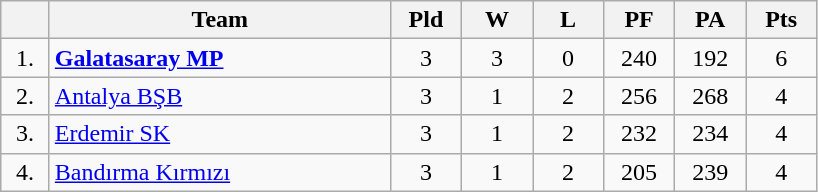<table class="wikitable" style="text-align:center">
<tr>
<th width=25></th>
<th width=220>Team</th>
<th width=40>Pld</th>
<th width=40>W</th>
<th width=40>L</th>
<th width=40>PF</th>
<th width=40>PA</th>
<th width=40>Pts</th>
</tr>
<tr style="background:;">
<td>1.</td>
<td align=left> <strong><a href='#'>Galatasaray MP</a></strong></td>
<td>3</td>
<td>3</td>
<td>0</td>
<td>240</td>
<td>192</td>
<td>6</td>
</tr>
<tr style="background:;">
<td>2.</td>
<td align=left> <a href='#'>Antalya BŞB</a></td>
<td>3</td>
<td>1</td>
<td>2</td>
<td>256</td>
<td>268</td>
<td>4</td>
</tr>
<tr style="background:;">
<td>3.</td>
<td align=left> <a href='#'>Erdemir SK</a></td>
<td>3</td>
<td>1</td>
<td>2</td>
<td>232</td>
<td>234</td>
<td>4</td>
</tr>
<tr style="background:;">
<td>4.</td>
<td align=left> <a href='#'>Bandırma Kırmızı</a></td>
<td>3</td>
<td>1</td>
<td>2</td>
<td>205</td>
<td>239</td>
<td>4</td>
</tr>
</table>
